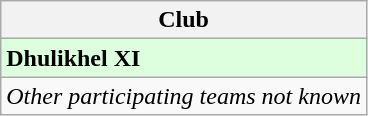<table class="wikitable" border="1">
<tr>
<th>Club</th>
</tr>
<tr bgcolor=#dfd>
<td><strong>Dhulikhel XI</strong></td>
</tr>
<tr>
<td><em>Other participating teams not known</em></td>
</tr>
</table>
